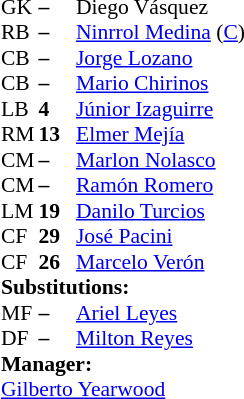<table style="font-size: 90%" cellspacing="0" cellpadding="0" align="center">
<tr>
<td colspan=4></td>
</tr>
<tr>
<th width="25"></th>
<th width="25"></th>
</tr>
<tr>
<td>GK</td>
<td><strong>–</strong></td>
<td> Diego Vásquez</td>
</tr>
<tr>
<td>RB</td>
<td><strong>–</strong></td>
<td> <a href='#'>Ninrrol Medina</a> (<a href='#'>C</a>)</td>
</tr>
<tr>
<td>CB</td>
<td><strong>–</strong></td>
<td> <a href='#'>Jorge Lozano</a></td>
</tr>
<tr>
<td>CB</td>
<td><strong>–</strong></td>
<td> <a href='#'>Mario Chirinos</a></td>
</tr>
<tr>
<td>LB</td>
<td><strong>4</strong></td>
<td> <a href='#'>Júnior Izaguirre</a></td>
<td></td>
<td></td>
</tr>
<tr>
<td>RM</td>
<td><strong>13</strong></td>
<td> <a href='#'>Elmer Mejía</a></td>
</tr>
<tr>
<td>CM</td>
<td><strong>–</strong></td>
<td> <a href='#'>Marlon Nolasco</a></td>
<td></td>
<td></td>
</tr>
<tr>
<td>CM</td>
<td><strong>–</strong></td>
<td> <a href='#'>Ramón Romero</a></td>
</tr>
<tr>
<td>LM</td>
<td><strong>19</strong></td>
<td> <a href='#'>Danilo Turcios</a></td>
</tr>
<tr>
<td>CF</td>
<td><strong>29</strong></td>
<td> <a href='#'>José Pacini</a></td>
</tr>
<tr>
<td>CF</td>
<td><strong>26</strong></td>
<td> <a href='#'>Marcelo Verón</a></td>
</tr>
<tr>
<td colspan=3><strong>Substitutions:</strong></td>
</tr>
<tr>
<td>MF</td>
<td><strong>–</strong></td>
<td> <a href='#'>Ariel Leyes</a></td>
<td></td>
<td></td>
</tr>
<tr>
<td>DF</td>
<td><strong>–</strong></td>
<td> <a href='#'>Milton Reyes</a></td>
<td></td>
<td></td>
</tr>
<tr>
<td colspan=3><strong>Manager:</strong></td>
</tr>
<tr>
<td colspan=3> <a href='#'>Gilberto Yearwood</a></td>
</tr>
</table>
